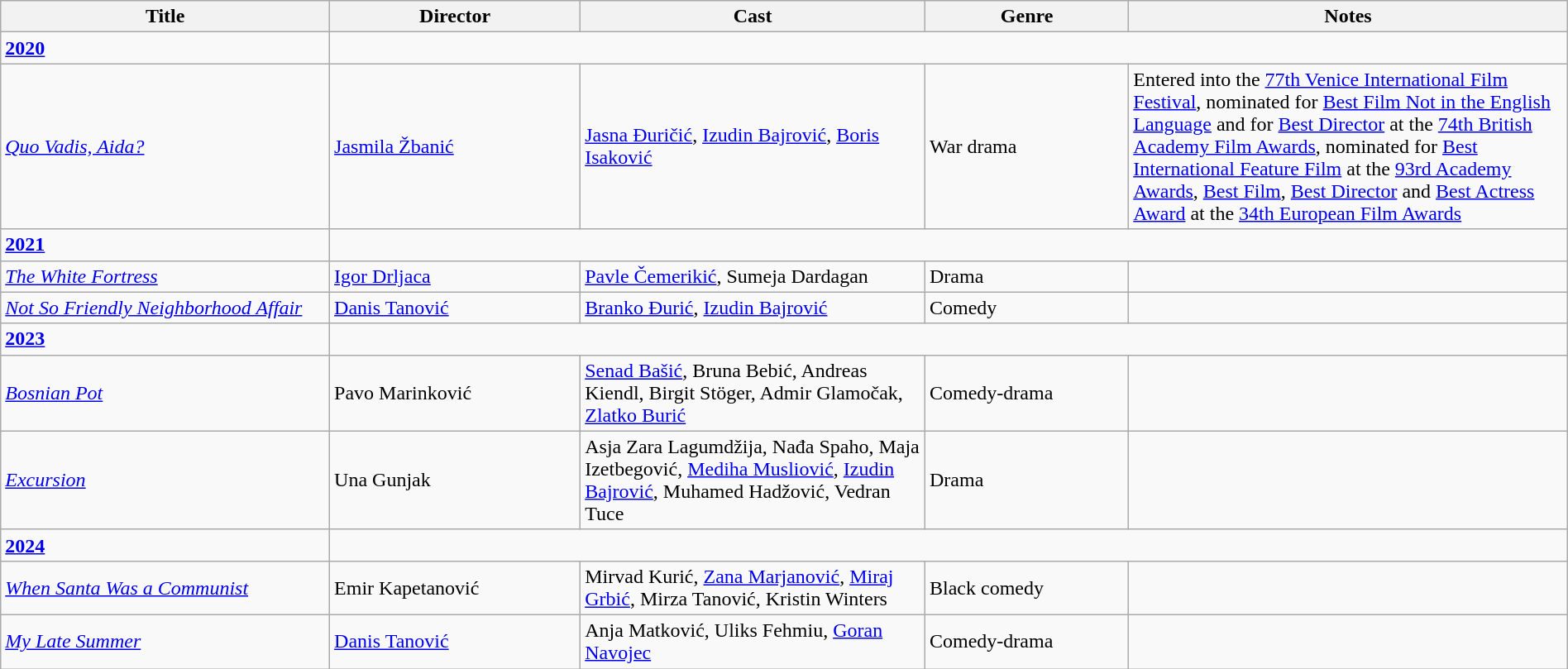<table class="wikitable" width= "100%">
<tr>
<th width=21%>Title</th>
<th width=16%>Director</th>
<th width=22%>Cast</th>
<th width=13%>Genre</th>
<th width=28%>Notes</th>
</tr>
<tr>
<td><strong><a href='#'>2020</a></strong></td>
</tr>
<tr>
<td><em><a href='#'>Quo Vadis, Aida?</a></em></td>
<td><a href='#'>Jasmila Žbanić</a></td>
<td><a href='#'>Jasna Đuričić</a>, <a href='#'>Izudin Bajrović</a>, <a href='#'>Boris Isaković</a></td>
<td>War drama</td>
<td>Entered into the <a href='#'>77th Venice International Film Festival</a>, nominated for <a href='#'>Best Film Not in the English Language</a> and for <a href='#'>Best Director</a> at the <a href='#'>74th British Academy Film Awards</a>, nominated for <a href='#'>Best International Feature Film</a> at the <a href='#'>93rd Academy Awards</a>, <a href='#'>Best Film</a>, <a href='#'>Best Director</a> and <a href='#'>Best Actress Award</a> at the <a href='#'>34th European Film Awards</a></td>
</tr>
<tr>
<td><strong><a href='#'>2021</a></strong></td>
</tr>
<tr>
<td><em><a href='#'>The White Fortress</a></em></td>
<td><a href='#'>Igor Drljaca</a></td>
<td><a href='#'>Pavle Čemerikić</a>, Sumeja Dardagan</td>
<td>Drama</td>
<td></td>
</tr>
<tr>
<td><em><a href='#'>Not So Friendly Neighborhood Affair</a></em></td>
<td><a href='#'>Danis Tanović</a></td>
<td><a href='#'>Branko Đurić</a>, <a href='#'>Izudin Bajrović</a></td>
<td>Comedy</td>
<td></td>
</tr>
<tr>
<td><strong><a href='#'>2023</a></strong></td>
</tr>
<tr>
<td><em><a href='#'>Bosnian Pot</a></em></td>
<td>Pavo Marinković</td>
<td><a href='#'>Senad Bašić</a>, Bruna Bebić, Andreas Kiendl, Birgit Stöger, Admir Glamočak, <a href='#'>Zlatko Burić</a></td>
<td>Comedy-drama</td>
<td></td>
</tr>
<tr>
<td><em><a href='#'>Excursion</a></em></td>
<td>Una Gunjak</td>
<td>Asja Zara Lagumdžija, Nađa Spaho, Maja Izetbegović, <a href='#'>Mediha Musliović</a>, <a href='#'>Izudin Bajrović</a>, Muhamed Hadžović, Vedran Tuce</td>
<td>Drama</td>
<td></td>
</tr>
<tr>
<td><strong><a href='#'>2024</a></strong></td>
</tr>
<tr>
<td><em><a href='#'>When Santa Was a Communist</a></em></td>
<td>Emir Kapetanović</td>
<td>Mirvad Kurić, <a href='#'>Zana Marjanović</a>, <a href='#'>Miraj Grbić</a>, Mirza Tanović, Kristin Winters</td>
<td>Black comedy</td>
<td></td>
</tr>
<tr>
<td><em><a href='#'>My Late Summer</a></em></td>
<td><a href='#'>Danis Tanović</a></td>
<td>Anja Matković, Uliks Fehmiu, <a href='#'>Goran Navojec</a></td>
<td>Comedy-drama</td>
<td></td>
</tr>
</table>
